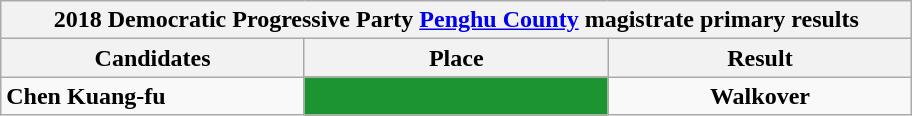<table class="wikitable collapsible">
<tr>
<th colspan="5" width=600>2018 Democratic Progressive Party <a href='#'>Penghu County</a> magistrate primary results</th>
</tr>
<tr>
<th width=80>Candidates</th>
<th width=80>Place</th>
<th width=80>Result</th>
</tr>
<tr>
<td><strong>Chen Kuang-fu</strong></td>
<td style="background: #1B9431; text-align:center"><strong></strong></td>
<td style="text-align:center"><strong>Walkover</strong></td>
</tr>
</table>
